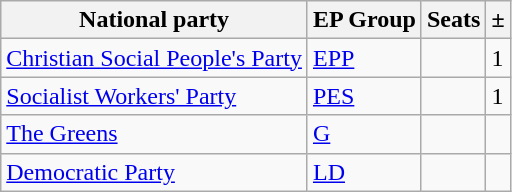<table class="wikitable">
<tr>
<th>National party</th>
<th>EP Group</th>
<th>Seats</th>
<th>±</th>
</tr>
<tr>
<td> <a href='#'>Christian Social People's Party</a></td>
<td> <a href='#'>EPP</a></td>
<td></td>
<td> 1</td>
</tr>
<tr>
<td> <a href='#'>Socialist Workers' Party</a></td>
<td> <a href='#'>PES</a></td>
<td></td>
<td> 1</td>
</tr>
<tr>
<td> <a href='#'>The Greens</a></td>
<td> <a href='#'>G</a></td>
<td></td>
<td></td>
</tr>
<tr>
<td> <a href='#'>Democratic Party</a></td>
<td> <a href='#'>LD</a></td>
<td></td>
<td></td>
</tr>
</table>
